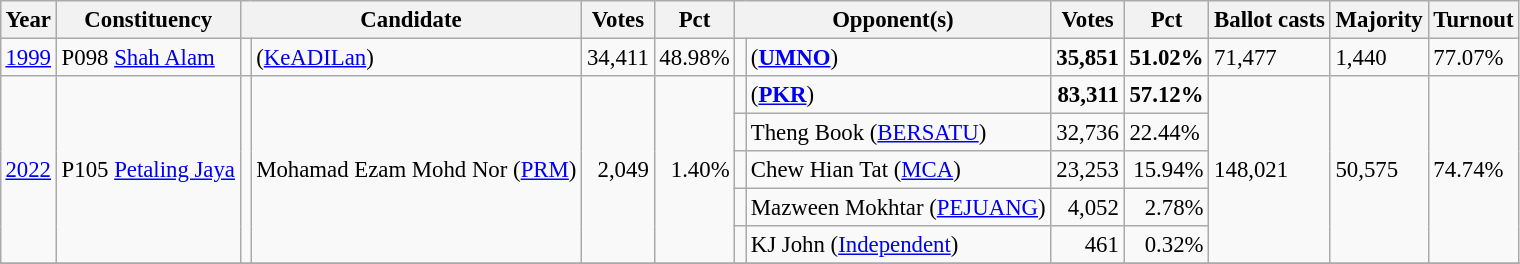<table class="wikitable" style="margin:0.5em ; font-size:95%">
<tr>
<th>Year</th>
<th>Constituency</th>
<th colspan=2>Candidate</th>
<th>Votes</th>
<th>Pct</th>
<th colspan=2>Opponent(s)</th>
<th>Votes</th>
<th>Pct</th>
<th>Ballot casts</th>
<th>Majority</th>
<th>Turnout</th>
</tr>
<tr>
<td><a href='#'>1999</a></td>
<td>P098 <a href='#'>Shah Alam</a></td>
<td></td>
<td> (<a href='#'>KeADILan</a>)</td>
<td align="right">34,411</td>
<td>48.98%</td>
<td></td>
<td> (<a href='#'><strong>UMNO</strong></a>)</td>
<td align="right"><strong>35,851</strong></td>
<td><strong>51.02%</strong></td>
<td>71,477</td>
<td>1,440</td>
<td>77.07%</td>
</tr>
<tr>
<td rowspan=5><a href='#'>2022</a></td>
<td rowspan=5>P105 <a href='#'>Petaling Jaya</a></td>
<td rowspan=5 bgcolor=></td>
<td rowspan=5>Mohamad Ezam Mohd Nor (<a href='#'>PRM</a>)</td>
<td rowspan=5 align="right">2,049</td>
<td rowspan=5 align="right">1.40%</td>
<td></td>
<td> (<a href='#'><strong>PKR</strong></a>)</td>
<td align="right"><strong>83,311</strong></td>
<td align="right"><strong>57.12%</strong></td>
<td rowspan=5>148,021</td>
<td rowspan=5>50,575</td>
<td rowspan=5>74.74%</td>
</tr>
<tr>
<td bgcolor=></td>
<td>Theng Book (<a href='#'>BERSATU</a>)</td>
<td align="right">32,736</td>
<td>22.44%</td>
</tr>
<tr>
<td></td>
<td>Chew Hian Tat	(<a href='#'>MCA</a>)</td>
<td align="right">23,253</td>
<td align="right">15.94%</td>
</tr>
<tr>
<td bgcolor=></td>
<td>Mazween Mokhtar (<a href='#'>PEJUANG</a>)</td>
<td align="right">4,052</td>
<td align="right">2.78%</td>
</tr>
<tr>
<td></td>
<td>KJ John (<a href='#'>Independent</a>)</td>
<td align="right">461</td>
<td align="right">0.32%</td>
</tr>
<tr>
</tr>
</table>
